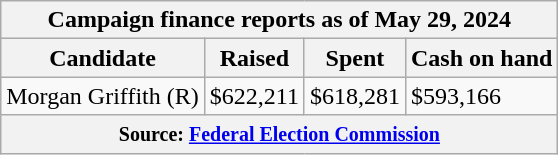<table class="wikitable sortable">
<tr>
<th colspan=4>Campaign finance reports as of May 29, 2024</th>
</tr>
<tr style="text-align:center;">
<th>Candidate</th>
<th>Raised</th>
<th>Spent</th>
<th>Cash on hand</th>
</tr>
<tr>
<td>Morgan Griffith (R)</td>
<td>$622,211</td>
<td>$618,281</td>
<td>$593,166</td>
</tr>
<tr>
<th colspan="4"><small>Source: <a href='#'>Federal Election Commission</a></small></th>
</tr>
</table>
